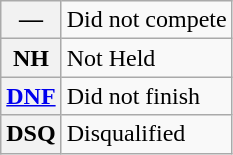<table class="wikitable">
<tr>
<th scope="row">—</th>
<td>Did not compete</td>
</tr>
<tr>
<th scope="row">NH</th>
<td>Not Held</td>
</tr>
<tr>
<th scope="row"><a href='#'>DNF</a></th>
<td>Did not finish</td>
</tr>
<tr>
<th scope="row">DSQ</th>
<td>Disqualified</td>
</tr>
</table>
